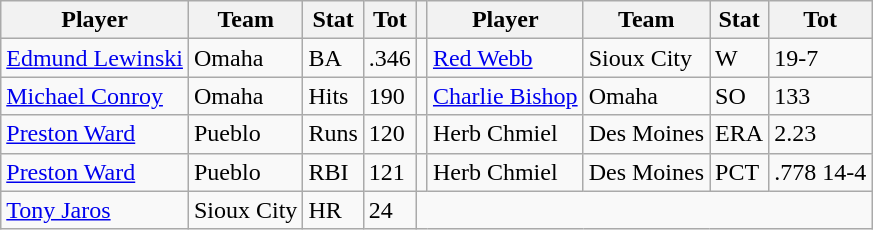<table class="wikitable">
<tr>
<th>Player</th>
<th>Team</th>
<th>Stat</th>
<th>Tot</th>
<th></th>
<th>Player</th>
<th>Team</th>
<th>Stat</th>
<th>Tot</th>
</tr>
<tr>
<td><a href='#'>Edmund Lewinski</a></td>
<td>Omaha</td>
<td>BA</td>
<td>.346</td>
<td></td>
<td><a href='#'>Red Webb</a></td>
<td>Sioux City</td>
<td>W</td>
<td>19-7</td>
</tr>
<tr>
<td><a href='#'>Michael Conroy</a></td>
<td>Omaha</td>
<td>Hits</td>
<td>190</td>
<td></td>
<td><a href='#'>Charlie Bishop</a></td>
<td>Omaha</td>
<td>SO</td>
<td>133</td>
</tr>
<tr>
<td><a href='#'>Preston Ward</a></td>
<td>Pueblo</td>
<td>Runs</td>
<td>120</td>
<td></td>
<td>Herb Chmiel</td>
<td>Des Moines</td>
<td>ERA</td>
<td>2.23</td>
</tr>
<tr>
<td><a href='#'>Preston Ward</a></td>
<td>Pueblo</td>
<td>RBI</td>
<td>121</td>
<td></td>
<td>Herb Chmiel</td>
<td>Des Moines</td>
<td>PCT</td>
<td>.778 14-4</td>
</tr>
<tr>
<td><a href='#'>Tony Jaros</a></td>
<td>Sioux City</td>
<td>HR</td>
<td>24</td>
</tr>
</table>
